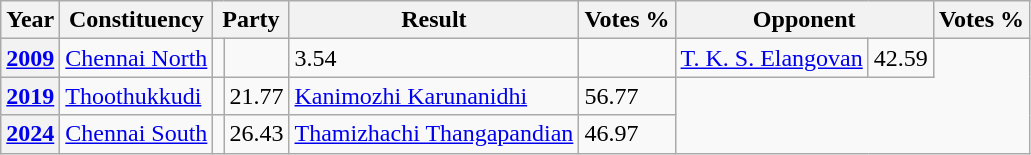<table class="sortable wikitable">
<tr>
<th>Year</th>
<th>Constituency</th>
<th colspan="2">Party</th>
<th>Result</th>
<th>Votes %</th>
<th colspan="3">Opponent</th>
<th>Votes %</th>
</tr>
<tr>
<th><a href='#'>2009</a></th>
<td><a href='#'>Chennai North</a></td>
<td></td>
<td></td>
<td>3.54</td>
<td></td>
<td><a href='#'>T. K. S. Elangovan</a></td>
<td>42.59</td>
</tr>
<tr>
<th><a href='#'>2019</a></th>
<td><a href='#'>Thoothukkudi</a></td>
<td></td>
<td>21.77</td>
<td><a href='#'>Kanimozhi Karunanidhi</a></td>
<td>56.77</td>
</tr>
<tr>
<th><a href='#'>2024</a></th>
<td><a href='#'>Chennai South</a></td>
<td></td>
<td>26.43</td>
<td><a href='#'>Thamizhachi Thangapandian</a></td>
<td>46.97</td>
</tr>
</table>
